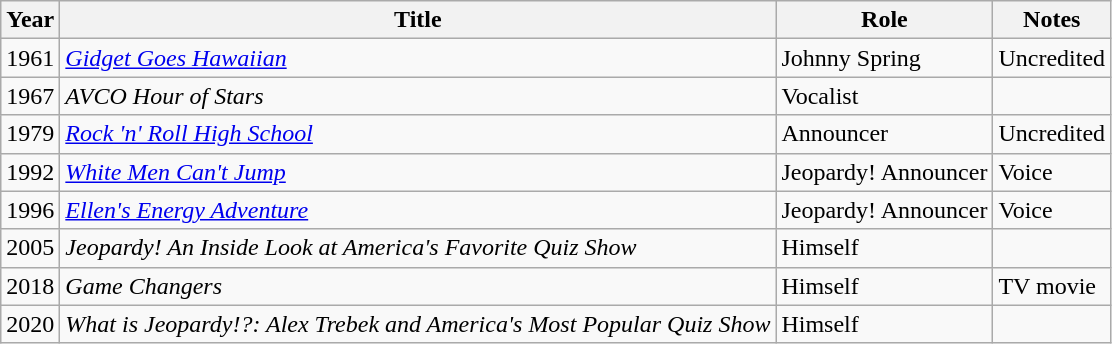<table class="wikitable sortable">
<tr>
<th>Year</th>
<th>Title</th>
<th>Role</th>
<th>Notes</th>
</tr>
<tr>
<td>1961</td>
<td><em><a href='#'>Gidget Goes Hawaiian</a></em></td>
<td>Johnny Spring</td>
<td>Uncredited</td>
</tr>
<tr>
<td>1967</td>
<td><em>AVCO Hour of Stars</em></td>
<td>Vocalist</td>
<td></td>
</tr>
<tr>
<td>1979</td>
<td><em><a href='#'>Rock 'n' Roll High School</a></em></td>
<td>Announcer</td>
<td>Uncredited</td>
</tr>
<tr>
<td>1992</td>
<td><em><a href='#'>White Men Can't Jump</a></em></td>
<td>Jeopardy! Announcer</td>
<td>Voice</td>
</tr>
<tr>
<td>1996</td>
<td><em><a href='#'>Ellen's Energy Adventure</a></em></td>
<td>Jeopardy! Announcer</td>
<td>Voice</td>
</tr>
<tr>
<td>2005</td>
<td><em>Jeopardy! An Inside Look at America's Favorite Quiz Show</em></td>
<td>Himself</td>
<td></td>
</tr>
<tr>
<td>2018</td>
<td><em>Game Changers</em></td>
<td>Himself</td>
<td>TV movie</td>
</tr>
<tr>
<td>2020</td>
<td><em>What is Jeopardy!?: Alex Trebek and America's Most Popular Quiz Show</em></td>
<td>Himself</td>
<td></td>
</tr>
</table>
